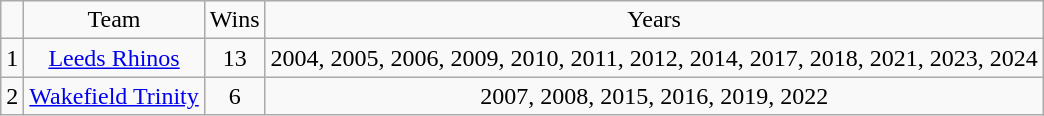<table class="wikitable" style="text-align:center;">
<tr>
<td></td>
<td>Team</td>
<td>Wins</td>
<td>Years</td>
</tr>
<tr>
<td>1</td>
<td> <a href='#'>Leeds Rhinos</a></td>
<td>13</td>
<td>2004, 2005, 2006, 2009, 2010, 2011, 2012, 2014, 2017, 2018, 2021, 2023, 2024</td>
</tr>
<tr>
<td>2</td>
<td> <a href='#'>Wakefield Trinity</a></td>
<td>6</td>
<td>2007, 2008, 2015, 2016, 2019, 2022</td>
</tr>
</table>
